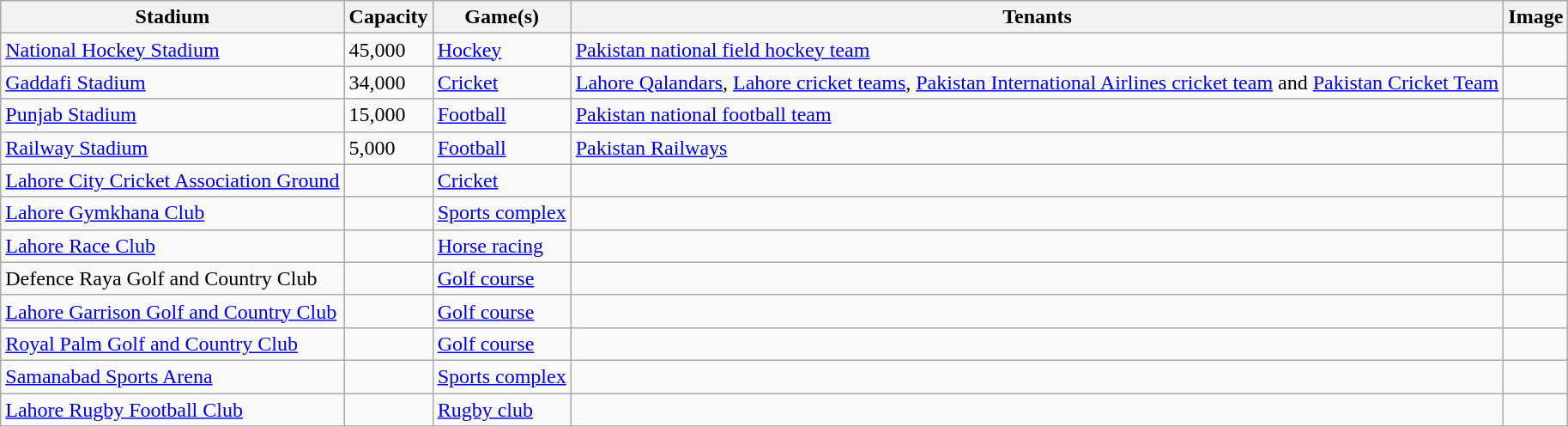<table class="sortable wikitable">
<tr>
<th>Stadium</th>
<th>Capacity</th>
<th>Game(s)</th>
<th>Tenants</th>
<th>Image</th>
</tr>
<tr>
<td><a href='#'>National Hockey Stadium</a></td>
<td>45,000</td>
<td> <a href='#'>Hockey</a></td>
<td><a href='#'>Pakistan national field hockey team</a></td>
<td></td>
</tr>
<tr>
<td><a href='#'>Gaddafi Stadium</a></td>
<td>34,000</td>
<td> <a href='#'>Cricket</a></td>
<td><a href='#'>Lahore Qalandars</a>, <a href='#'>Lahore cricket teams</a>, <a href='#'>Pakistan International Airlines cricket team</a> and <a href='#'>Pakistan Cricket Team</a></td>
<td></td>
</tr>
<tr>
<td><a href='#'>Punjab Stadium</a></td>
<td>15,000</td>
<td> <a href='#'>Football</a></td>
<td><a href='#'>Pakistan national football team</a></td>
<td></td>
</tr>
<tr>
<td><a href='#'>Railway Stadium</a></td>
<td>5,000</td>
<td> <a href='#'>Football</a></td>
<td><a href='#'>Pakistan Railways</a></td>
<td></td>
</tr>
<tr>
<td><a href='#'>Lahore City Cricket Association Ground</a></td>
<td></td>
<td> <a href='#'>Cricket</a></td>
<td></td>
<td></td>
</tr>
<tr>
<td><a href='#'>Lahore Gymkhana Club</a></td>
<td></td>
<td> <a href='#'>Sports complex</a></td>
<td></td>
<td></td>
</tr>
<tr>
<td><a href='#'>Lahore Race Club</a></td>
<td></td>
<td> <a href='#'>Horse racing</a></td>
<td></td>
<td></td>
</tr>
<tr>
<td>Defence Raya Golf and Country Club</td>
<td></td>
<td> <a href='#'>Golf course</a></td>
<td></td>
<td></td>
</tr>
<tr>
<td><a href='#'>Lahore Garrison Golf and Country Club</a></td>
<td></td>
<td> <a href='#'>Golf course</a></td>
<td></td>
<td></td>
</tr>
<tr>
<td><a href='#'>Royal Palm Golf and Country Club</a></td>
<td></td>
<td> <a href='#'>Golf course</a></td>
<td></td>
<td></td>
</tr>
<tr>
<td><a href='#'>Samanabad Sports Arena</a></td>
<td></td>
<td> <a href='#'>Sports complex</a></td>
<td></td>
<td></td>
</tr>
<tr>
<td><a href='#'>Lahore Rugby Football Club</a></td>
<td></td>
<td> <a href='#'>Rugby club</a></td>
<td></td>
<td></td>
</tr>
</table>
